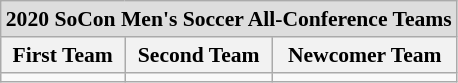<table class="wikitable" style="white-space:nowrap; font-size:90%;">
<tr>
<td colspan="3" style="text-align:center; background:#ddd;"><strong>2020 SoCon Men's Soccer All-Conference Teams</strong></td>
</tr>
<tr>
<th>First Team</th>
<th>Second Team</th>
<th>Newcomer Team</th>
</tr>
<tr>
<td></td>
<td></td>
<td></td>
</tr>
</table>
